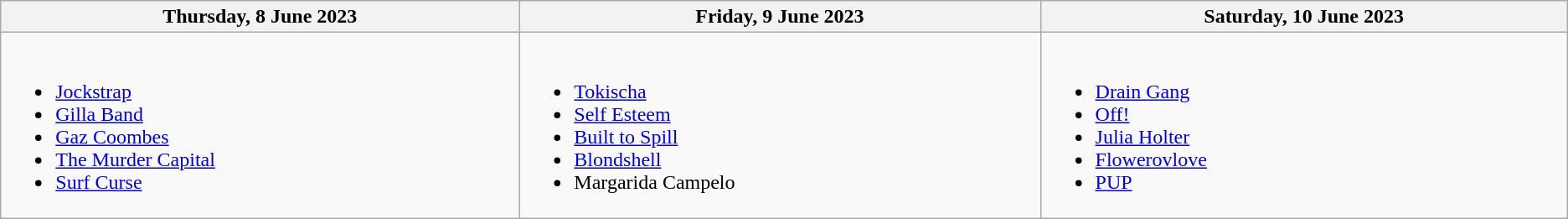<table class="wikitable">
<tr>
<th width="500">Thursday, 8 June 2023</th>
<th width="500">Friday, 9 June 2023</th>
<th width="500">Saturday, 10 June 2023</th>
</tr>
<tr valign="top">
<td><br><ul><li><a href='#'>Jockstrap</a></li><li><a href='#'>Gilla Band</a></li><li><a href='#'>Gaz Coombes</a></li><li><a href='#'>The Murder Capital</a></li><li><a href='#'>Surf Curse</a></li></ul></td>
<td><br><ul><li><a href='#'>Tokischa</a></li><li><a href='#'>Self Esteem</a></li><li><a href='#'>Built to Spill</a></li><li><a href='#'>Blondshell</a></li><li>Margarida Campelo</li></ul></td>
<td><br><ul><li><a href='#'>Drain Gang</a></li><li><a href='#'>Off!</a></li><li><a href='#'>Julia Holter</a></li><li><a href='#'>Flowerovlove</a></li><li><a href='#'>PUP</a></li></ul></td>
</tr>
</table>
